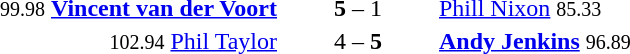<table style="text-align:center">
<tr>
<th width=223></th>
<th width=100></th>
<th width=223></th>
</tr>
<tr>
<td align=right><small>99.98</small> <strong><a href='#'>Vincent van der Voort</a></strong> </td>
<td><strong>5</strong> – 1</td>
<td align=left> <a href='#'>Phill Nixon</a> <small>85.33</small></td>
</tr>
<tr>
<td align=right><small>102.94</small> <a href='#'>Phil Taylor</a> </td>
<td>4 – <strong>5</strong></td>
<td align=left> <strong><a href='#'>Andy Jenkins</a></strong> <small>96.89</small></td>
</tr>
</table>
